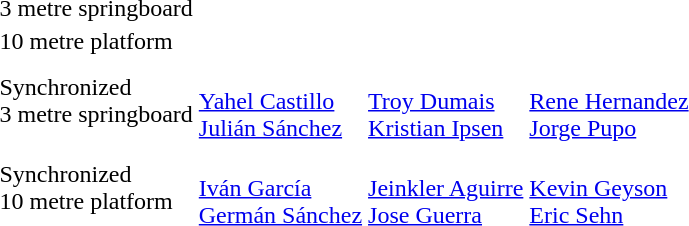<table>
<tr>
<td>3 metre springboard <br></td>
<td></td>
<td></td>
<td></td>
</tr>
<tr>
<td>10 metre platform <br></td>
<td></td>
<td></td>
<td></td>
</tr>
<tr>
<td>Synchronized<br>3 metre springboard <br></td>
<td><br><a href='#'>Yahel Castillo</a><br><a href='#'>Julián Sánchez</a></td>
<td><br><a href='#'>Troy Dumais</a><br><a href='#'>Kristian Ipsen</a></td>
<td><br><a href='#'>Rene Hernandez</a><br><a href='#'>Jorge Pupo</a></td>
</tr>
<tr>
<td>Synchronized<br>10 metre platform <br></td>
<td><br><a href='#'>Iván García</a><br><a href='#'>Germán Sánchez</a></td>
<td><br><a href='#'>Jeinkler Aguirre</a><br><a href='#'>Jose Guerra</a></td>
<td><br><a href='#'>Kevin Geyson</a><br><a href='#'>Eric Sehn</a></td>
</tr>
</table>
